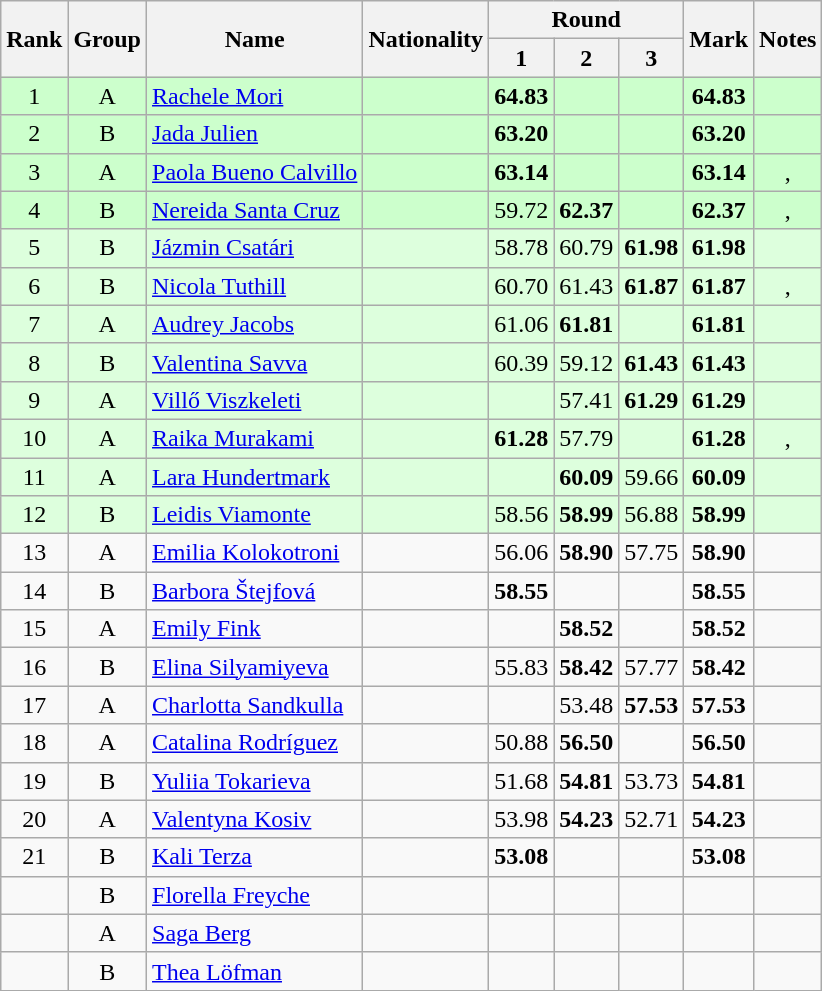<table class="wikitable sortable" style="text-align:center">
<tr>
<th rowspan=2>Rank</th>
<th rowspan=2>Group</th>
<th rowspan=2>Name</th>
<th rowspan=2>Nationality</th>
<th colspan=3>Round</th>
<th rowspan=2>Mark</th>
<th rowspan=2>Notes</th>
</tr>
<tr>
<th>1</th>
<th>2</th>
<th>3</th>
</tr>
<tr bgcolor=ccffcc>
<td>1</td>
<td>A</td>
<td align="left"><a href='#'>Rachele Mori</a></td>
<td align="left"></td>
<td><strong>64.83</strong></td>
<td></td>
<td></td>
<td><strong>64.83</strong></td>
<td></td>
</tr>
<tr bgcolor=ccffcc>
<td>2</td>
<td>B</td>
<td align="left"><a href='#'>Jada Julien</a></td>
<td align="left"></td>
<td><strong>63.20</strong></td>
<td></td>
<td></td>
<td><strong>63.20</strong></td>
<td></td>
</tr>
<tr bgcolor=ccffcc>
<td>3</td>
<td>A</td>
<td align="left"><a href='#'>Paola Bueno Calvillo</a></td>
<td align="left"></td>
<td><strong>63.14</strong></td>
<td></td>
<td></td>
<td><strong>63.14</strong></td>
<td>, </td>
</tr>
<tr bgcolor=ccffcc>
<td>4</td>
<td>B</td>
<td align="left"><a href='#'>Nereida Santa Cruz</a></td>
<td align="left"></td>
<td>59.72</td>
<td><strong>62.37</strong></td>
<td></td>
<td><strong>62.37</strong></td>
<td>, </td>
</tr>
<tr bgcolor="ddffdd">
<td>5</td>
<td>B</td>
<td align="left"><a href='#'>Jázmin Csatári</a></td>
<td align="left"></td>
<td>58.78</td>
<td>60.79</td>
<td><strong>61.98</strong></td>
<td><strong>61.98</strong></td>
<td></td>
</tr>
<tr bgcolor="ddffdd">
<td>6</td>
<td>B</td>
<td align="left"><a href='#'>Nicola Tuthill</a></td>
<td align="left"></td>
<td>60.70</td>
<td>61.43</td>
<td><strong>61.87</strong></td>
<td><strong>61.87</strong></td>
<td>, </td>
</tr>
<tr bgcolor="ddffdd">
<td>7</td>
<td>A</td>
<td align="left"><a href='#'>Audrey Jacobs</a></td>
<td align="left"></td>
<td>61.06</td>
<td><strong>61.81</strong></td>
<td></td>
<td><strong>61.81</strong></td>
<td></td>
</tr>
<tr bgcolor="ddffdd">
<td>8</td>
<td>B</td>
<td align="left"><a href='#'>Valentina Savva</a></td>
<td align="left"></td>
<td>60.39</td>
<td>59.12</td>
<td><strong>61.43</strong></td>
<td><strong>61.43 </strong></td>
<td></td>
</tr>
<tr bgcolor="ddffdd">
<td>9</td>
<td>A</td>
<td align="left"><a href='#'>Villő Viszkeleti</a></td>
<td align="left"></td>
<td></td>
<td>57.41</td>
<td><strong>61.29</strong></td>
<td><strong>61.29</strong></td>
<td></td>
</tr>
<tr bgcolor="ddffdd">
<td>10</td>
<td>A</td>
<td align="left"><a href='#'>Raika Murakami</a></td>
<td align="left"></td>
<td><strong>61.28</strong></td>
<td>57.79</td>
<td></td>
<td><strong>61.28</strong></td>
<td>, </td>
</tr>
<tr bgcolor="ddffdd">
<td>11</td>
<td>A</td>
<td align="left"><a href='#'>Lara Hundertmark</a></td>
<td align="left"></td>
<td></td>
<td><strong>60.09</strong></td>
<td>59.66</td>
<td><strong>60.09</strong></td>
<td></td>
</tr>
<tr bgcolor="ddffdd">
<td>12</td>
<td>B</td>
<td align="left"><a href='#'>Leidis Viamonte</a></td>
<td align="left"></td>
<td>58.56</td>
<td><strong>58.99</strong></td>
<td>56.88</td>
<td><strong>58.99</strong></td>
<td></td>
</tr>
<tr>
<td>13</td>
<td>A</td>
<td align="left"><a href='#'>Emilia Kolokotroni</a></td>
<td align="left"></td>
<td>56.06</td>
<td><strong>58.90</strong></td>
<td>57.75</td>
<td><strong>58.90</strong></td>
<td></td>
</tr>
<tr>
<td>14</td>
<td>B</td>
<td align="left"><a href='#'>Barbora Štejfová</a></td>
<td align="left"></td>
<td><strong>58.55</strong></td>
<td></td>
<td></td>
<td><strong>58.55</strong></td>
<td></td>
</tr>
<tr>
<td>15</td>
<td>A</td>
<td align="left"><a href='#'>Emily Fink</a></td>
<td align="left"></td>
<td></td>
<td><strong>58.52</strong></td>
<td></td>
<td><strong>58.52</strong></td>
<td></td>
</tr>
<tr>
<td>16</td>
<td>B</td>
<td align="left"><a href='#'>Elina Silyamiyeva</a></td>
<td align="left"></td>
<td>55.83</td>
<td><strong>58.42</strong></td>
<td>57.77</td>
<td><strong>58.42</strong></td>
<td></td>
</tr>
<tr>
<td>17</td>
<td>A</td>
<td align="left"><a href='#'>Charlotta Sandkulla</a></td>
<td align="left"></td>
<td></td>
<td>53.48</td>
<td><strong>57.53</strong></td>
<td><strong>57.53</strong></td>
<td></td>
</tr>
<tr>
<td>18</td>
<td>A</td>
<td align="left"><a href='#'>Catalina Rodríguez</a></td>
<td align="left"></td>
<td>50.88</td>
<td><strong>56.50</strong></td>
<td></td>
<td><strong>56.50</strong></td>
<td></td>
</tr>
<tr>
<td>19</td>
<td>B</td>
<td align="left"><a href='#'>Yuliia Tokarieva</a></td>
<td align="left"></td>
<td>51.68</td>
<td><strong>54.81</strong></td>
<td>53.73</td>
<td><strong>54.81</strong></td>
<td></td>
</tr>
<tr>
<td>20</td>
<td>A</td>
<td align="left"><a href='#'>Valentyna Kosiv</a></td>
<td align="left"></td>
<td>53.98</td>
<td><strong>54.23</strong></td>
<td>52.71</td>
<td><strong>54.23</strong></td>
<td></td>
</tr>
<tr>
<td>21</td>
<td>B</td>
<td align="left"><a href='#'>Kali Terza</a></td>
<td align="left"></td>
<td><strong>53.08</strong></td>
<td></td>
<td></td>
<td><strong>53.08</strong></td>
<td></td>
</tr>
<tr>
<td></td>
<td>B</td>
<td align="left"><a href='#'>Florella Freyche</a></td>
<td align="left"></td>
<td></td>
<td></td>
<td></td>
<td><strong> </strong></td>
<td></td>
</tr>
<tr>
<td></td>
<td>A</td>
<td align="left"><a href='#'>Saga Berg</a></td>
<td align="left"></td>
<td></td>
<td></td>
<td></td>
<td><strong> </strong></td>
<td></td>
</tr>
<tr>
<td></td>
<td>B</td>
<td align="left"><a href='#'>Thea Löfman</a></td>
<td align="left"></td>
<td></td>
<td></td>
<td></td>
<td><strong> </strong></td>
<td></td>
</tr>
</table>
